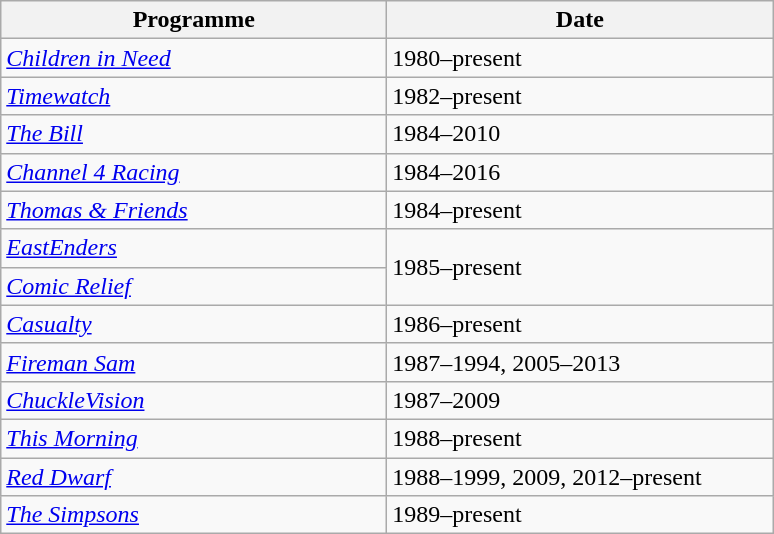<table class="wikitable">
<tr>
<th width=250>Programme</th>
<th width=250>Date</th>
</tr>
<tr>
<td><em><a href='#'>Children in Need</a></em></td>
<td>1980–present</td>
</tr>
<tr>
<td><em><a href='#'>Timewatch</a></em></td>
<td>1982–present</td>
</tr>
<tr>
<td><em><a href='#'>The Bill</a></em></td>
<td>1984–2010</td>
</tr>
<tr>
<td><em><a href='#'>Channel 4 Racing</a></em></td>
<td>1984–2016</td>
</tr>
<tr>
<td><em><a href='#'>Thomas & Friends</a></em></td>
<td>1984–present</td>
</tr>
<tr>
<td><em><a href='#'>EastEnders</a></em></td>
<td rowspan="2">1985–present</td>
</tr>
<tr>
<td><em><a href='#'>Comic Relief</a></em></td>
</tr>
<tr>
<td><em><a href='#'>Casualty</a></em></td>
<td>1986–present</td>
</tr>
<tr>
<td><em><a href='#'>Fireman Sam</a></em></td>
<td>1987–1994, 2005–2013</td>
</tr>
<tr>
<td><em><a href='#'>ChuckleVision</a></em></td>
<td>1987–2009</td>
</tr>
<tr>
<td><em><a href='#'>This Morning</a></em></td>
<td>1988–present</td>
</tr>
<tr>
<td><em><a href='#'>Red Dwarf</a></em></td>
<td>1988–1999, 2009, 2012–present</td>
</tr>
<tr>
<td><em><a href='#'>The Simpsons</a></em></td>
<td>1989–present</td>
</tr>
</table>
